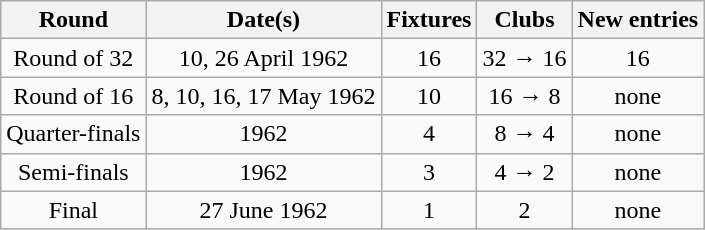<table class="wikitable" style="text-align:center">
<tr>
<th>Round</th>
<th>Date(s)</th>
<th>Fixtures</th>
<th>Clubs</th>
<th>New entries</th>
</tr>
<tr>
<td>Round of 32</td>
<td>10, 26 April 1962</td>
<td>16</td>
<td>32 → 16</td>
<td>16</td>
</tr>
<tr>
<td>Round of 16</td>
<td>8, 10, 16, 17 May 1962</td>
<td>10</td>
<td>16 → 8</td>
<td>none</td>
</tr>
<tr>
<td>Quarter-finals</td>
<td>1962</td>
<td>4</td>
<td>8 → 4</td>
<td>none</td>
</tr>
<tr>
<td>Semi-finals</td>
<td>1962</td>
<td>3</td>
<td>4 → 2</td>
<td>none</td>
</tr>
<tr>
<td>Final</td>
<td>27 June 1962</td>
<td>1</td>
<td>2</td>
<td>none</td>
</tr>
</table>
